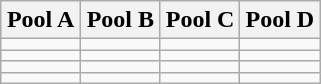<table class="wikitable">
<tr>
<th width=25%>Pool A</th>
<th width=25%>Pool B</th>
<th width=25%>Pool C</th>
<th width=25%>Pool D</th>
</tr>
<tr>
<td></td>
<td></td>
<td></td>
<td></td>
</tr>
<tr>
<td></td>
<td></td>
<td></td>
<td></td>
</tr>
<tr>
<td></td>
<td></td>
<td></td>
<td></td>
</tr>
<tr>
<td></td>
<td></td>
<td></td>
<td></td>
</tr>
</table>
